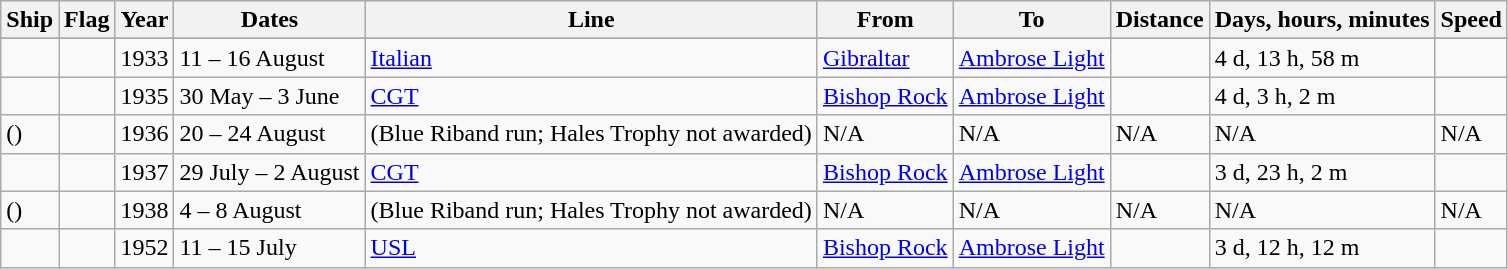<table class="wikitable">
<tr>
<th>Ship</th>
<th>Flag</th>
<th>Year</th>
<th>Dates</th>
<th>Line</th>
<th>From</th>
<th>To</th>
<th>Distance</th>
<th>Days, hours, minutes</th>
<th>Speed</th>
</tr>
<tr>
</tr>
<tr>
<td></td>
<td></td>
<td>1933</td>
<td>11 – 16 August</td>
<td><a href='#'>Italian</a></td>
<td><a href='#'>Gibraltar</a></td>
<td><a href='#'>Ambrose Light</a></td>
<td></td>
<td>4 d, 13 h, 58 m</td>
<td></td>
</tr>
<tr>
<td></td>
<td></td>
<td>1935</td>
<td>30 May – 3 June</td>
<td><a href='#'>CGT</a></td>
<td><a href='#'>Bishop Rock</a></td>
<td><a href='#'>Ambrose Light</a></td>
<td></td>
<td>4 d, 3 h, 2 m</td>
<td></td>
</tr>
<tr>
<td>()</td>
<td></td>
<td>1936</td>
<td>20 – 24 August</td>
<td>(Blue Riband run; Hales Trophy not awarded)</td>
<td>N/A</td>
<td>N/A</td>
<td>N/A</td>
<td>N/A</td>
<td>N/A</td>
</tr>
<tr>
<td></td>
<td></td>
<td>1937</td>
<td>29 July – 2 August</td>
<td><a href='#'>CGT</a></td>
<td><a href='#'>Bishop Rock</a></td>
<td><a href='#'>Ambrose Light</a></td>
<td></td>
<td>3 d, 23 h, 2 m</td>
<td></td>
</tr>
<tr>
<td>()</td>
<td></td>
<td>1938</td>
<td>4 – 8 August</td>
<td>(Blue Riband run; Hales Trophy not awarded)</td>
<td>N/A</td>
<td>N/A</td>
<td>N/A</td>
<td>N/A</td>
<td>N/A</td>
</tr>
<tr>
<td></td>
<td></td>
<td>1952</td>
<td>11 – 15 July</td>
<td><a href='#'>USL</a></td>
<td><a href='#'>Bishop Rock</a></td>
<td><a href='#'>Ambrose Light</a></td>
<td></td>
<td>3 d, 12 h, 12 m</td>
<td></td>
</tr>
</table>
